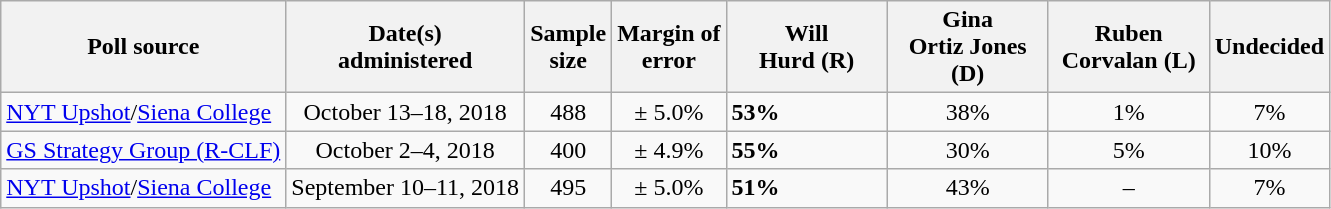<table class="wikitable">
<tr>
<th>Poll source</th>
<th>Date(s)<br>administered</th>
<th>Sample<br>size</th>
<th>Margin of<br>error</th>
<th style="width:100px;">Will<br>Hurd (R)</th>
<th style="width:100px;">Gina<br>Ortiz Jones (D)</th>
<th style="width:100px;">Ruben<br>Corvalan (L)</th>
<th>Undecided</th>
</tr>
<tr>
<td><a href='#'>NYT Upshot</a>/<a href='#'>Siena College</a></td>
<td align=center>October 13–18, 2018</td>
<td align=center>488</td>
<td align=center>± 5.0%</td>
<td><strong>53%</strong></td>
<td align=center>38%</td>
<td align=center>1%</td>
<td align=center>7%</td>
</tr>
<tr>
<td><a href='#'>GS Strategy Group (R-CLF)</a></td>
<td align=center>October 2–4, 2018</td>
<td align=center>400</td>
<td align=center>± 4.9%</td>
<td><strong>55%</strong></td>
<td align=center>30%</td>
<td align=center>5%</td>
<td align=center>10%</td>
</tr>
<tr>
<td><a href='#'>NYT Upshot</a>/<a href='#'>Siena College</a></td>
<td align=center>September 10–11, 2018</td>
<td align=center>495</td>
<td align=center>± 5.0%</td>
<td><strong>51%</strong></td>
<td align=center>43%</td>
<td align=center>–</td>
<td align=center>7%</td>
</tr>
</table>
